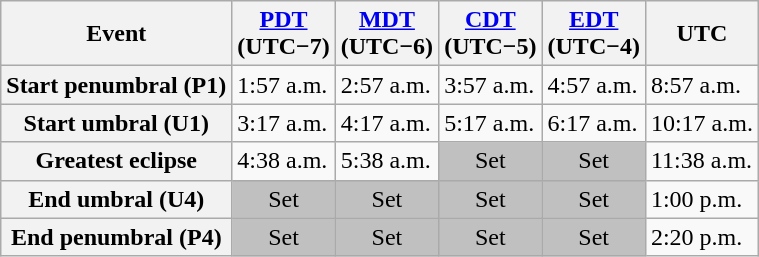<table class=wikitable>
<tr>
<th>Event</th>
<th><a href='#'>PDT</a><br>(UTC−7)</th>
<th><a href='#'>MDT</a><br>(UTC−6)</th>
<th><a href='#'>CDT</a><br>(UTC−5)</th>
<th><a href='#'>EDT</a><br>(UTC−4)</th>
<th>UTC</th>
</tr>
<tr>
<th>Start penumbral (P1)</th>
<td>1:57 a.m.</td>
<td>2:57 a.m.</td>
<td>3:57 a.m.</td>
<td>4:57 a.m.</td>
<td>8:57 a.m.</td>
</tr>
<tr>
<th>Start umbral (U1)</th>
<td>3:17 a.m.</td>
<td>4:17 a.m.</td>
<td>5:17 a.m.</td>
<td>6:17 a.m.</td>
<td>10:17 a.m.</td>
</tr>
<tr>
<th>Greatest eclipse</th>
<td>4:38 a.m.</td>
<td>5:38 a.m.</td>
<td align=center bgcolor=#c0c0c0>Set</td>
<td align=center bgcolor=#c0c0c0>Set</td>
<td>11:38 a.m.</td>
</tr>
<tr>
<th>End umbral (U4)</th>
<td align=center bgcolor=#c0c0c0>Set</td>
<td align=center bgcolor=#c0c0c0>Set</td>
<td align=center bgcolor=#c0c0c0>Set</td>
<td align=center bgcolor=#c0c0c0>Set</td>
<td>1:00 p.m.</td>
</tr>
<tr>
<th>End penumbral (P4)</th>
<td align=center bgcolor=#c0c0c0>Set</td>
<td align=center bgcolor=#c0c0c0>Set</td>
<td align=center bgcolor=#c0c0c0>Set</td>
<td align=center bgcolor=#c0c0c0>Set</td>
<td>2:20 p.m.</td>
</tr>
</table>
